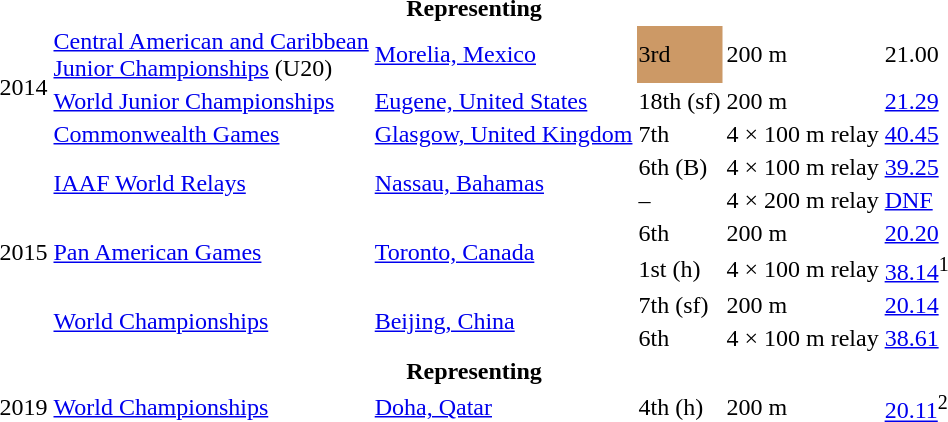<table>
<tr>
<th colspan="6">Representing </th>
</tr>
<tr>
<td rowspan=3>2014</td>
<td><a href='#'>Central American and Caribbean<br>Junior Championships</a> (U20)</td>
<td><a href='#'>Morelia, Mexico</a></td>
<td bgcolor=cc9966>3rd</td>
<td>200 m</td>
<td>21.00</td>
</tr>
<tr>
<td><a href='#'>World Junior Championships</a></td>
<td><a href='#'>Eugene, United States</a></td>
<td>18th (sf)</td>
<td>200 m</td>
<td><a href='#'>21.29</a></td>
</tr>
<tr>
<td><a href='#'>Commonwealth Games</a></td>
<td><a href='#'>Glasgow, United Kingdom</a></td>
<td>7th</td>
<td>4 × 100 m relay</td>
<td><a href='#'>40.45</a></td>
</tr>
<tr>
<td rowspan=6>2015</td>
<td rowspan=2><a href='#'>IAAF World Relays</a></td>
<td rowspan=2><a href='#'>Nassau, Bahamas</a></td>
<td>6th (B)</td>
<td>4 × 100 m relay</td>
<td><a href='#'>39.25</a></td>
</tr>
<tr>
<td>–</td>
<td>4 × 200 m relay</td>
<td><a href='#'>DNF</a></td>
</tr>
<tr>
<td rowspan=2><a href='#'>Pan American Games</a></td>
<td rowspan=2><a href='#'>Toronto, Canada</a></td>
<td>6th</td>
<td>200 m</td>
<td><a href='#'>20.20</a></td>
</tr>
<tr>
<td>1st (h)</td>
<td>4 × 100 m relay</td>
<td><a href='#'>38.14</a><sup>1</sup></td>
</tr>
<tr>
<td rowspan=2><a href='#'>World Championships</a></td>
<td rowspan=2><a href='#'>Beijing, China</a></td>
<td>7th (sf)</td>
<td>200 m</td>
<td><a href='#'>20.14</a></td>
</tr>
<tr>
<td>6th</td>
<td>4 × 100 m relay</td>
<td><a href='#'>38.61</a></td>
</tr>
<tr>
<th colspan="6">Representing </th>
</tr>
<tr>
<td>2019</td>
<td><a href='#'>World Championships</a></td>
<td><a href='#'>Doha, Qatar</a></td>
<td>4th (h)</td>
<td>200 m</td>
<td><a href='#'>20.11</a><sup>2</sup></td>
</tr>
</table>
